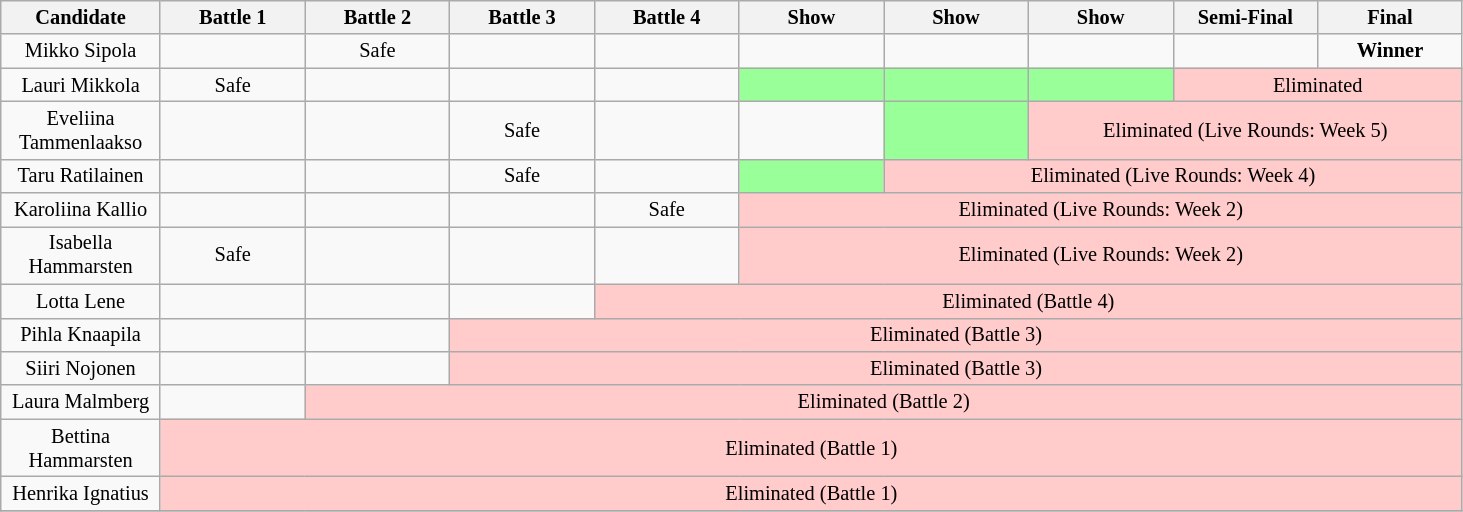<table class="wikitable" style="text-align:center; font-size:85%">
<tr>
<th width="100px">Candidate</th>
<th width="90px">Battle 1</th>
<th width="90px">Battle 2</th>
<th width="90px">Battle 3</th>
<th width="90px">Battle 4</th>
<th width="90px">Show</th>
<th width="90px">Show</th>
<th width="90px">Show</th>
<th width="90px">Semi-Final</th>
<th width="90px">Final</th>
</tr>
<tr>
<td>Mikko Sipola</td>
<td></td>
<td>Safe</td>
<td></td>
<td></td>
<td></td>
<td></td>
<td></td>
<td></td>
<td><strong>Winner</strong></td>
</tr>
<tr>
<td>Lauri Mikkola</td>
<td>Safe</td>
<td></td>
<td></td>
<td></td>
<td style="background:#99ff99"> </td>
<td style="background:#99ff99"> </td>
<td style="background:#99ff99"> </td>
<td style="background:#ffcbcb" colspan=4>Eliminated</td>
</tr>
<tr>
<td>Eveliina Tammenlaakso</td>
<td></td>
<td></td>
<td>Safe</td>
<td></td>
<td></td>
<td style="background:#99ff99"> </td>
<td style="background:#ffcbcb" colspan=5>Eliminated (Live Rounds: Week 5)</td>
</tr>
<tr>
<td>Taru Ratilainen</td>
<td></td>
<td></td>
<td>Safe</td>
<td></td>
<td style="background:#99ff99"> </td>
<td style="background:#ffcbcb" colspan=5>Eliminated (Live Rounds: Week 4)</td>
</tr>
<tr>
<td>Karoliina Kallio</td>
<td></td>
<td></td>
<td></td>
<td>Safe</td>
<td style="background:#ffcbcb" colspan=6>Eliminated (Live Rounds: Week 2)</td>
</tr>
<tr>
<td>Isabella Hammarsten</td>
<td>Safe</td>
<td></td>
<td></td>
<td></td>
<td style="background:#ffcbcb" colspan=6>Eliminated (Live Rounds: Week 2)</td>
</tr>
<tr>
<td>Lotta Lene</td>
<td></td>
<td></td>
<td></td>
<td style="background:#ffcbcb" colspan=7>Eliminated (Battle 4)</td>
</tr>
<tr>
<td>Pihla Knaapila</td>
<td></td>
<td></td>
<td style="background:#ffcbcb" colspan=8>Eliminated (Battle 3)</td>
</tr>
<tr>
<td>Siiri Nojonen</td>
<td></td>
<td></td>
<td style="background:#ffcbcb" colspan=8>Eliminated (Battle 3)</td>
</tr>
<tr>
<td>Laura Malmberg</td>
<td></td>
<td style="background:#ffcbcb" colspan=9>Eliminated (Battle 2)</td>
</tr>
<tr>
<td>Bettina Hammarsten</td>
<td style="background:#ffcbcb" colspan=10>Eliminated (Battle 1)</td>
</tr>
<tr>
<td>Henrika Ignatius</td>
<td style="background:#ffcbcb" colspan=10>Eliminated (Battle 1)</td>
</tr>
<tr>
</tr>
</table>
